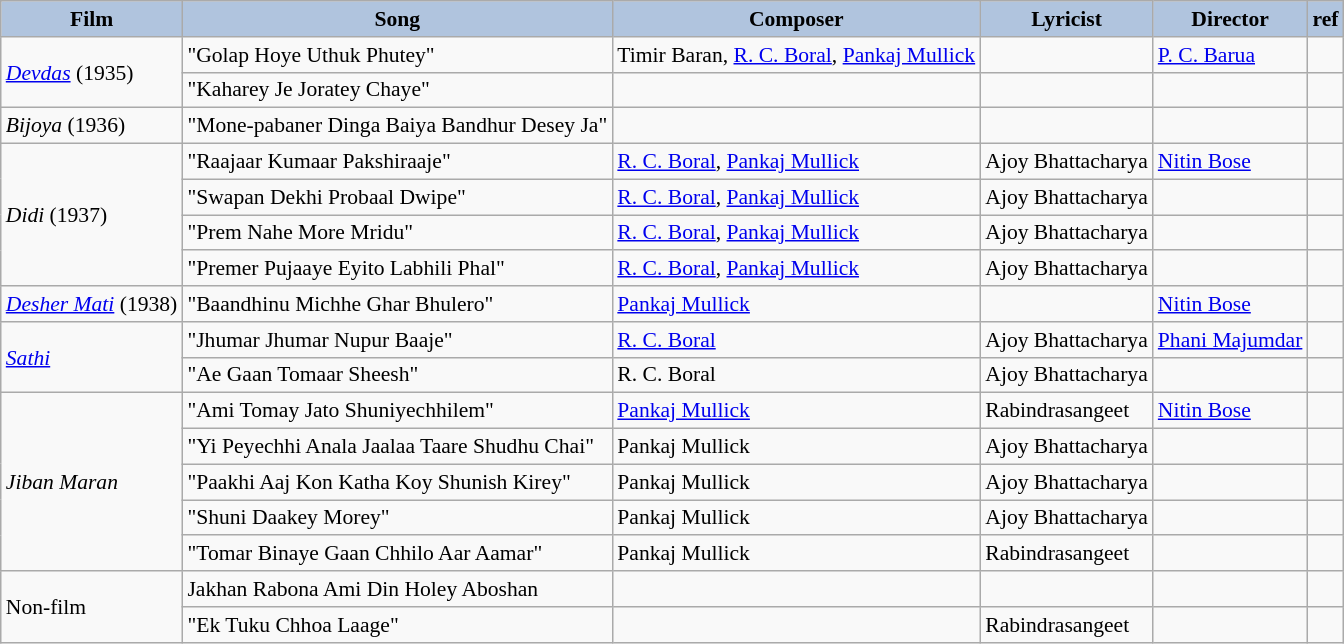<table class="wikitable" style="font-size:90%">
<tr>
<th style="background:#B0C4DE;">Film</th>
<th style="background:#B0C4DE;">Song</th>
<th style="background:#B0C4DE;">Composer</th>
<th style="background:#B0C4DE;">Lyricist</th>
<th style="background:#B0C4DE;">Director</th>
<th style="background:#B0C4DE;">ref</th>
</tr>
<tr>
<td rowspan="2"><em><a href='#'>Devdas</a></em> (1935)</td>
<td>"Golap Hoye Uthuk Phutey"</td>
<td>Timir Baran, <a href='#'>R. C. Boral</a>, <a href='#'>Pankaj Mullick</a></td>
<td></td>
<td><a href='#'>P. C. Barua</a></td>
<td></td>
</tr>
<tr>
<td>"Kaharey Je Joratey Chaye"</td>
<td></td>
<td></td>
<td></td>
<td></td>
</tr>
<tr>
<td rowspan="1"><em>Bijoya</em> (1936)</td>
<td>"Mone-pabaner Dinga Baiya Bandhur Desey Ja"</td>
<td></td>
<td></td>
<td></td>
<td></td>
</tr>
<tr>
<td rowspan="4"><em>Didi</em> (1937)</td>
<td>"Raajaar Kumaar Pakshiraaje"</td>
<td><a href='#'>R. C. Boral</a>, <a href='#'>Pankaj Mullick</a></td>
<td>Ajoy Bhattacharya</td>
<td><a href='#'>Nitin Bose</a></td>
<td></td>
</tr>
<tr>
<td>"Swapan Dekhi Probaal Dwipe"</td>
<td><a href='#'>R. C. Boral</a>, <a href='#'>Pankaj Mullick</a></td>
<td>Ajoy Bhattacharya</td>
<td></td>
<td></td>
</tr>
<tr>
<td>"Prem Nahe More Mridu"</td>
<td><a href='#'>R. C. Boral</a>, <a href='#'>Pankaj Mullick</a></td>
<td>Ajoy Bhattacharya</td>
<td></td>
<td></td>
</tr>
<tr>
<td>"Premer Pujaaye Eyito Labhili Phal"</td>
<td><a href='#'>R. C. Boral</a>, <a href='#'>Pankaj Mullick</a></td>
<td>Ajoy Bhattacharya</td>
<td></td>
<td></td>
</tr>
<tr>
<td rowspan="1"><em><a href='#'>Desher Mati</a></em> (1938)</td>
<td>"Baandhinu Michhe Ghar Bhulero"</td>
<td><a href='#'>Pankaj Mullick</a></td>
<td></td>
<td><a href='#'>Nitin Bose</a></td>
<td></td>
</tr>
<tr>
<td rowspan="2"><em><a href='#'>Sathi</a></em></td>
<td>"Jhumar Jhumar Nupur Baaje"</td>
<td><a href='#'>R. C. Boral</a></td>
<td>Ajoy Bhattacharya</td>
<td><a href='#'>Phani Majumdar</a></td>
<td></td>
</tr>
<tr>
<td>"Ae Gaan Tomaar Sheesh"</td>
<td>R. C. Boral</td>
<td>Ajoy Bhattacharya</td>
<td></td>
<td></td>
</tr>
<tr>
<td rowspan="5"><em>Jiban Maran</em></td>
<td>"Ami Tomay Jato Shuniyechhilem"</td>
<td><a href='#'>Pankaj Mullick</a></td>
<td>Rabindrasangeet</td>
<td><a href='#'>Nitin Bose</a></td>
<td></td>
</tr>
<tr>
<td>"Yi Peyechhi Anala Jaalaa Taare Shudhu Chai"</td>
<td>Pankaj Mullick</td>
<td>Ajoy Bhattacharya</td>
<td></td>
<td></td>
</tr>
<tr>
<td>"Paakhi Aaj Kon Katha Koy Shunish Kirey"</td>
<td>Pankaj Mullick</td>
<td>Ajoy Bhattacharya</td>
<td></td>
<td></td>
</tr>
<tr>
<td>"Shuni Daakey Morey"</td>
<td>Pankaj Mullick</td>
<td>Ajoy Bhattacharya</td>
<td></td>
<td></td>
</tr>
<tr>
<td>"Tomar Binaye Gaan Chhilo Aar Aamar"</td>
<td>Pankaj Mullick</td>
<td>Rabindrasangeet</td>
<td></td>
<td></td>
</tr>
<tr>
<td rowspan="2">Non-film</td>
<td>Jakhan Rabona Ami Din Holey Aboshan</td>
<td></td>
<td></td>
<td></td>
<td></td>
</tr>
<tr>
<td>"Ek Tuku Chhoa Laage"</td>
<td></td>
<td>Rabindrasangeet</td>
<td></td>
<td></td>
</tr>
</table>
